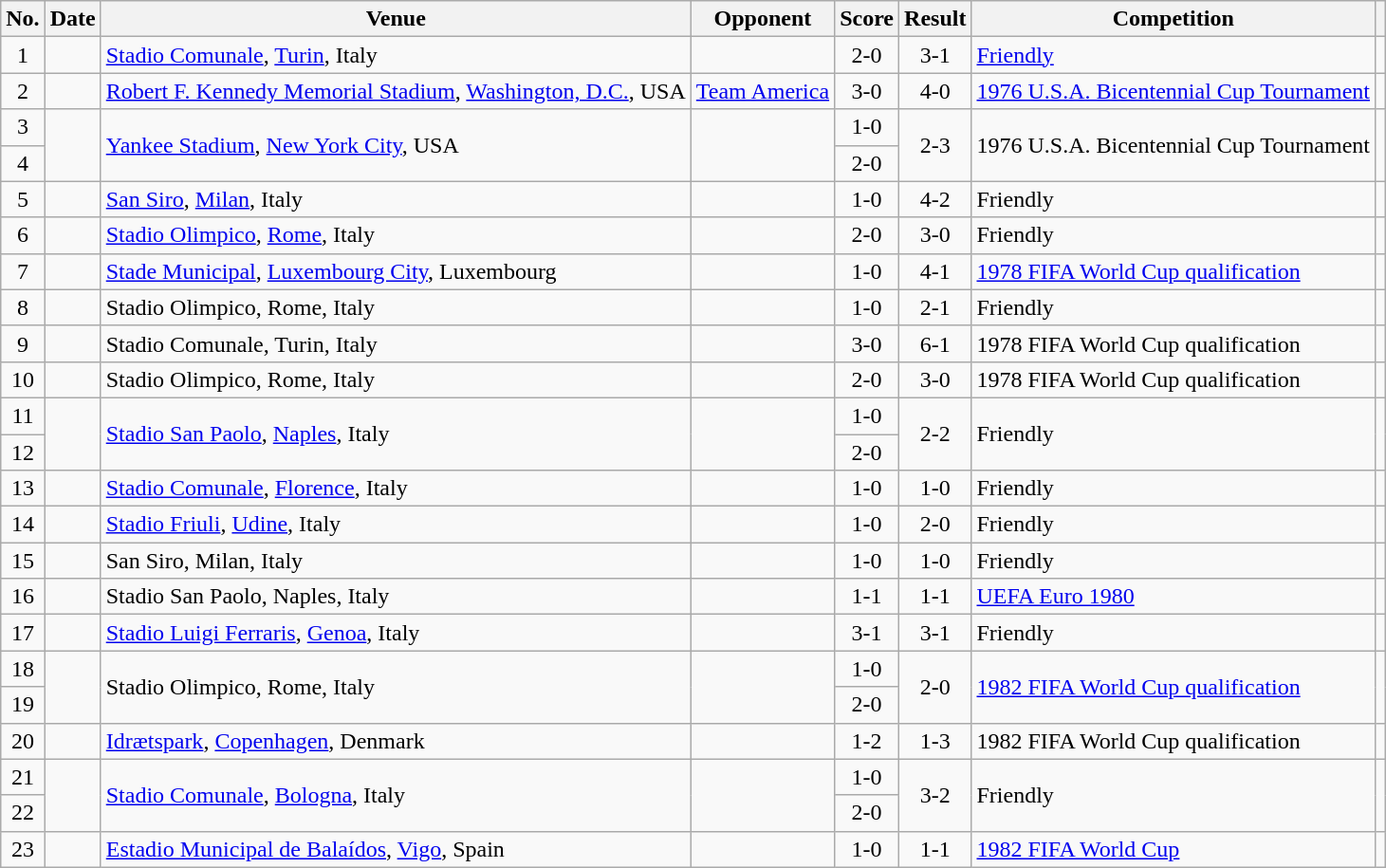<table class="wikitable sortable">
<tr>
<th scope="col">No.</th>
<th scope="col">Date</th>
<th scope="col">Venue</th>
<th scope="col">Opponent</th>
<th scope="col">Score</th>
<th scope="col">Result</th>
<th scope="col">Competition</th>
<th scope="col" class="unsortable"></th>
</tr>
<tr>
<td style="text-align:center">1</td>
<td></td>
<td><a href='#'>Stadio Comunale</a>, <a href='#'>Turin</a>, Italy</td>
<td></td>
<td style="text-align:center">2-0</td>
<td style="text-align:center">3-1</td>
<td><a href='#'>Friendly</a></td>
<td></td>
</tr>
<tr>
<td style="text-align:center">2</td>
<td></td>
<td><a href='#'>Robert F. Kennedy Memorial Stadium</a>, <a href='#'>Washington, D.C.</a>, USA</td>
<td><a href='#'>Team America</a></td>
<td style="text-align:center">3-0</td>
<td style="text-align:center">4-0</td>
<td><a href='#'>1976 U.S.A. Bicentennial Cup Tournament</a></td>
<td></td>
</tr>
<tr>
<td style="text-align:center">3</td>
<td rowspan="2"></td>
<td rowspan="2"><a href='#'>Yankee Stadium</a>, <a href='#'>New York City</a>, USA</td>
<td rowspan="2"></td>
<td style="text-align:center">1-0</td>
<td rowspan="2" style="text-align:center">2-3</td>
<td rowspan="2">1976 U.S.A. Bicentennial Cup Tournament</td>
<td rowspan="2"></td>
</tr>
<tr>
<td style="text-align:center">4</td>
<td style="text-align:center">2-0</td>
</tr>
<tr>
<td style="text-align:center">5</td>
<td></td>
<td><a href='#'>San Siro</a>, <a href='#'>Milan</a>, Italy</td>
<td></td>
<td style="text-align:center">1-0</td>
<td style="text-align:center">4-2</td>
<td>Friendly</td>
<td></td>
</tr>
<tr>
<td style="text-align:center">6</td>
<td></td>
<td><a href='#'>Stadio Olimpico</a>, <a href='#'>Rome</a>, Italy</td>
<td></td>
<td style="text-align:center">2-0</td>
<td style="text-align:center">3-0</td>
<td>Friendly</td>
<td></td>
</tr>
<tr>
<td style="text-align:center">7</td>
<td></td>
<td><a href='#'>Stade Municipal</a>, <a href='#'>Luxembourg City</a>, Luxembourg</td>
<td></td>
<td style="text-align:center">1-0</td>
<td style="text-align:center">4-1</td>
<td><a href='#'>1978 FIFA World Cup qualification</a></td>
<td></td>
</tr>
<tr>
<td style="text-align:center">8</td>
<td></td>
<td>Stadio Olimpico, Rome, Italy</td>
<td></td>
<td style="text-align:center">1-0</td>
<td style="text-align:center">2-1</td>
<td>Friendly</td>
<td></td>
</tr>
<tr>
<td style="text-align:center">9</td>
<td></td>
<td>Stadio Comunale, Turin, Italy</td>
<td></td>
<td style="text-align:center">3-0</td>
<td style="text-align:center">6-1</td>
<td>1978 FIFA World Cup qualification</td>
<td></td>
</tr>
<tr>
<td style="text-align:center">10</td>
<td></td>
<td>Stadio Olimpico, Rome, Italy</td>
<td></td>
<td style="text-align:center">2-0</td>
<td style="text-align:center">3-0</td>
<td>1978 FIFA World Cup qualification</td>
<td></td>
</tr>
<tr>
<td style="text-align:center">11</td>
<td rowspan="2"></td>
<td rowspan="2"><a href='#'>Stadio San Paolo</a>, <a href='#'>Naples</a>, Italy</td>
<td rowspan="2"></td>
<td style="text-align:center">1-0</td>
<td rowspan="2" style="text-align:center">2-2</td>
<td rowspan="2">Friendly</td>
<td rowspan="2"></td>
</tr>
<tr>
<td style="text-align:center">12</td>
<td style="text-align:center">2-0</td>
</tr>
<tr>
<td style="text-align:center">13</td>
<td></td>
<td><a href='#'>Stadio Comunale</a>, <a href='#'>Florence</a>, Italy</td>
<td></td>
<td style="text-align:center">1-0</td>
<td style="text-align:center">1-0</td>
<td>Friendly</td>
<td></td>
</tr>
<tr>
<td style="text-align:center">14</td>
<td></td>
<td><a href='#'>Stadio Friuli</a>, <a href='#'>Udine</a>, Italy</td>
<td></td>
<td style="text-align:center">1-0</td>
<td style="text-align:center">2-0</td>
<td>Friendly</td>
<td></td>
</tr>
<tr>
<td style="text-align:center">15</td>
<td></td>
<td>San Siro, Milan, Italy</td>
<td></td>
<td style="text-align:center">1-0</td>
<td style="text-align:center">1-0</td>
<td>Friendly</td>
<td></td>
</tr>
<tr>
<td style="text-align:center">16</td>
<td></td>
<td>Stadio San Paolo, Naples, Italy</td>
<td></td>
<td style="text-align:center">1-1</td>
<td style="text-align:center">1-1</td>
<td><a href='#'>UEFA Euro 1980</a></td>
<td></td>
</tr>
<tr>
<td style="text-align:center">17</td>
<td></td>
<td><a href='#'>Stadio Luigi Ferraris</a>, <a href='#'>Genoa</a>, Italy</td>
<td></td>
<td style="text-align:center">3-1</td>
<td style="text-align:center">3-1</td>
<td>Friendly</td>
<td></td>
</tr>
<tr>
<td style="text-align:center">18</td>
<td rowspan="2"></td>
<td rowspan="2">Stadio Olimpico, Rome, Italy</td>
<td rowspan="2"></td>
<td style="text-align:center">1-0</td>
<td rowspan="2" style="text-align:center">2-0</td>
<td rowspan="2"><a href='#'>1982 FIFA World Cup qualification</a></td>
<td rowspan="2"></td>
</tr>
<tr>
<td style="text-align:center">19</td>
<td style="text-align:center">2-0</td>
</tr>
<tr>
<td style="text-align:center">20</td>
<td></td>
<td><a href='#'>Idrætspark</a>, <a href='#'>Copenhagen</a>, Denmark</td>
<td></td>
<td style="text-align:center">1-2</td>
<td style="text-align:center">1-3</td>
<td>1982 FIFA World Cup qualification</td>
<td></td>
</tr>
<tr>
<td style="text-align:center">21</td>
<td rowspan="2"></td>
<td rowspan="2"><a href='#'>Stadio Comunale</a>, <a href='#'>Bologna</a>, Italy</td>
<td rowspan="2"></td>
<td style="text-align:center">1-0</td>
<td rowspan="2" style="text-align:center">3-2</td>
<td rowspan="2">Friendly</td>
<td rowspan="2"></td>
</tr>
<tr>
<td style="text-align:center">22</td>
<td style="text-align:center">2-0</td>
</tr>
<tr>
<td style="text-align:center">23</td>
<td></td>
<td><a href='#'>Estadio Municipal de Balaídos</a>, <a href='#'>Vigo</a>, Spain</td>
<td></td>
<td style="text-align:center">1-0</td>
<td style="text-align:center">1-1</td>
<td><a href='#'>1982 FIFA World Cup</a></td>
<td></td>
</tr>
</table>
